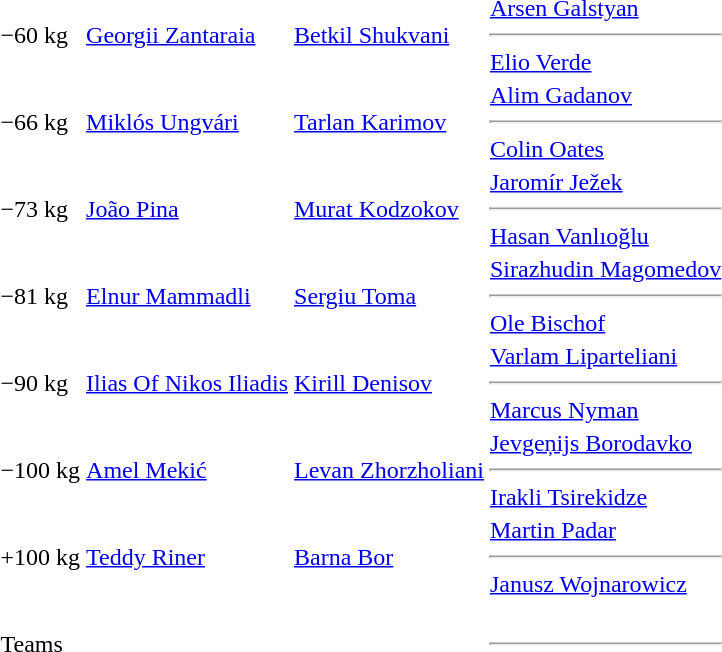<table>
<tr>
<td>−60 kg</td>
<td> <a href='#'>Georgii Zantaraia</a></td>
<td> <a href='#'>Betkil Shukvani</a></td>
<td> <a href='#'>Arsen Galstyan</a><hr> <a href='#'>Elio Verde</a></td>
</tr>
<tr>
<td>−66 kg</td>
<td> <a href='#'>Miklós Ungvári</a></td>
<td> <a href='#'>Tarlan Karimov</a></td>
<td> <a href='#'>Alim Gadanov</a><hr> <a href='#'>Colin Oates</a></td>
</tr>
<tr>
<td>−73 kg</td>
<td> <a href='#'>João Pina</a></td>
<td> <a href='#'>Murat Kodzokov</a></td>
<td> <a href='#'>Jaromír Ježek</a><hr> <a href='#'>Hasan Vanlıoğlu</a></td>
</tr>
<tr>
<td>−81 kg</td>
<td> <a href='#'>Elnur Mammadli</a></td>
<td> <a href='#'>Sergiu Toma</a></td>
<td> <a href='#'>Sirazhudin Magomedov</a><hr> <a href='#'>Ole Bischof</a></td>
</tr>
<tr>
<td>−90 kg</td>
<td> <a href='#'>Ilias Of Nikos Iliadis</a></td>
<td> <a href='#'>Kirill Denisov</a></td>
<td> <a href='#'>Varlam Liparteliani</a><hr> <a href='#'>Marcus Nyman</a></td>
</tr>
<tr>
<td>−100 kg</td>
<td> <a href='#'>Amel Mekić</a></td>
<td> <a href='#'>Levan Zhorzholiani</a></td>
<td> <a href='#'>Jevgeņijs Borodavko</a><hr> <a href='#'>Irakli Tsirekidze</a></td>
</tr>
<tr>
<td>+100 kg</td>
<td> <a href='#'>Teddy Riner</a></td>
<td> <a href='#'>Barna Bor</a></td>
<td> <a href='#'>Martin Padar</a><hr> <a href='#'>Janusz Wojnarowicz</a></td>
</tr>
<tr>
<td>Teams</td>
<td><br></td>
<td><br></td>
<td><br><hr><br></td>
</tr>
</table>
